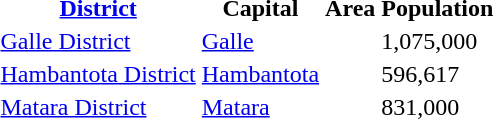<table>
<tr>
<th><a href='#'>District</a></th>
<th>Capital</th>
<th>Area</th>
<th>Population</th>
</tr>
<tr>
<td><a href='#'>Galle District</a></td>
<td><a href='#'>Galle</a></td>
<td></td>
<td>1,075,000</td>
</tr>
<tr>
<td><a href='#'>Hambantota District</a></td>
<td><a href='#'>Hambantota</a></td>
<td></td>
<td>596,617</td>
</tr>
<tr>
<td><a href='#'>Matara District</a></td>
<td><a href='#'>Matara</a></td>
<td></td>
<td>831,000</td>
</tr>
</table>
